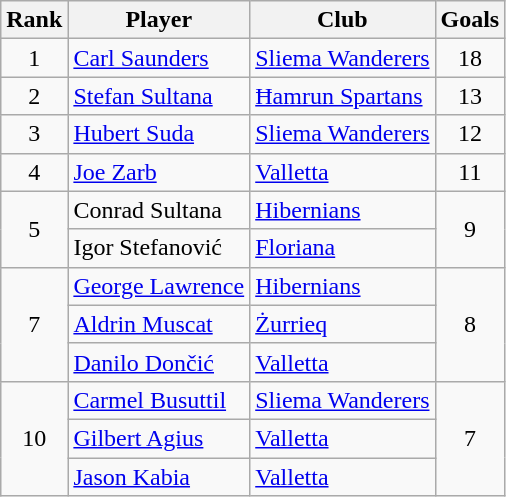<table class="wikitable" style="text-align:center">
<tr>
<th>Rank</th>
<th>Player</th>
<th>Club</th>
<th>Goals</th>
</tr>
<tr>
<td>1</td>
<td align="left"> <a href='#'>Carl Saunders</a></td>
<td align="left"><a href='#'>Sliema Wanderers</a></td>
<td>18</td>
</tr>
<tr>
<td>2</td>
<td align="left"> <a href='#'>Stefan Sultana</a></td>
<td align="left"><a href='#'>Ħamrun Spartans</a></td>
<td>13</td>
</tr>
<tr>
<td>3</td>
<td align="left"> <a href='#'>Hubert Suda</a></td>
<td align="left"><a href='#'>Sliema Wanderers</a></td>
<td>12</td>
</tr>
<tr>
<td>4</td>
<td align="left"> <a href='#'>Joe Zarb</a></td>
<td align="left"><a href='#'>Valletta</a></td>
<td>11</td>
</tr>
<tr>
<td rowspan="2">5</td>
<td align="left"> Conrad Sultana</td>
<td align="left"><a href='#'>Hibernians</a></td>
<td rowspan="2">9</td>
</tr>
<tr>
<td align="left"> Igor Stefanović</td>
<td align="left"><a href='#'>Floriana</a></td>
</tr>
<tr>
<td rowspan="3">7</td>
<td align="left"> <a href='#'>George Lawrence</a></td>
<td align="left"><a href='#'>Hibernians</a></td>
<td rowspan="3">8</td>
</tr>
<tr>
<td align="left"> <a href='#'>Aldrin Muscat</a></td>
<td align="left"><a href='#'>Żurrieq</a></td>
</tr>
<tr>
<td align="left"><a href='#'>Danilo Dončić</a></td>
<td align="left"><a href='#'>Valletta</a></td>
</tr>
<tr>
<td rowspan="3">10</td>
<td align="left"> <a href='#'>Carmel Busuttil</a></td>
<td align="left"><a href='#'>Sliema Wanderers</a></td>
<td rowspan="3">7</td>
</tr>
<tr>
<td align="left"> <a href='#'>Gilbert Agius</a></td>
<td align="left"><a href='#'>Valletta</a></td>
</tr>
<tr>
<td align="left"> <a href='#'>Jason Kabia</a></td>
<td align="left"><a href='#'>Valletta</a></td>
</tr>
</table>
